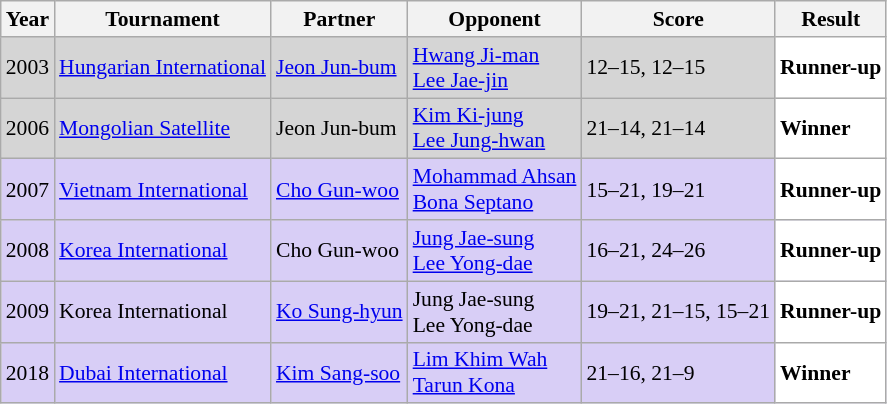<table class="sortable wikitable" style="font-size: 90%;">
<tr>
<th>Year</th>
<th>Tournament</th>
<th>Partner</th>
<th>Opponent</th>
<th>Score</th>
<th>Result</th>
</tr>
<tr style="background:#D5D5D5">
<td align="center">2003</td>
<td align="left"><a href='#'>Hungarian International</a></td>
<td align="left"> <a href='#'>Jeon Jun-bum</a></td>
<td align="left"> <a href='#'>Hwang Ji-man</a> <br>  <a href='#'>Lee Jae-jin</a></td>
<td align="left">12–15, 12–15</td>
<td style="text-align:left; background:white"> <strong>Runner-up</strong></td>
</tr>
<tr style="background:#D5D5D5">
<td align="center">2006</td>
<td align="left"><a href='#'>Mongolian Satellite</a></td>
<td align="left"> Jeon Jun-bum</td>
<td align="left"> <a href='#'>Kim Ki-jung</a> <br>  <a href='#'>Lee Jung-hwan</a></td>
<td align="left">21–14, 21–14</td>
<td style="text-align:left; background:white"> <strong>Winner</strong></td>
</tr>
<tr style="background:#D8CEF6">
<td align="center">2007</td>
<td align="left"><a href='#'>Vietnam International</a></td>
<td align="left"> <a href='#'>Cho Gun-woo</a></td>
<td align="left"> <a href='#'>Mohammad Ahsan</a> <br>  <a href='#'>Bona Septano</a></td>
<td align="left">15–21, 19–21</td>
<td style="text-align:left; background:white"> <strong>Runner-up</strong></td>
</tr>
<tr style="background:#D8CEF6">
<td align="center">2008</td>
<td align="left"><a href='#'>Korea International</a></td>
<td align="left"> Cho Gun-woo</td>
<td align="left"> <a href='#'>Jung Jae-sung</a> <br>  <a href='#'>Lee Yong-dae</a></td>
<td align="left">16–21, 24–26</td>
<td style="text-align:left; background:white"> <strong>Runner-up</strong></td>
</tr>
<tr style="background:#D8CEF6">
<td align="center">2009</td>
<td align="left">Korea International</td>
<td align="left"> <a href='#'>Ko Sung-hyun</a></td>
<td align="left"> Jung Jae-sung <br>  Lee Yong-dae</td>
<td align="left">19–21, 21–15, 15–21</td>
<td style="text-align:left; background:white"> <strong>Runner-up</strong></td>
</tr>
<tr style="background:#D8CEF6">
<td align="center">2018</td>
<td align="left"><a href='#'>Dubai International</a></td>
<td align="left"> <a href='#'>Kim Sang-soo</a></td>
<td align="left"> <a href='#'>Lim Khim Wah</a> <br>  <a href='#'>Tarun Kona</a></td>
<td align="left">21–16, 21–9</td>
<td style="text-align:left; background:white"> <strong>Winner</strong></td>
</tr>
</table>
